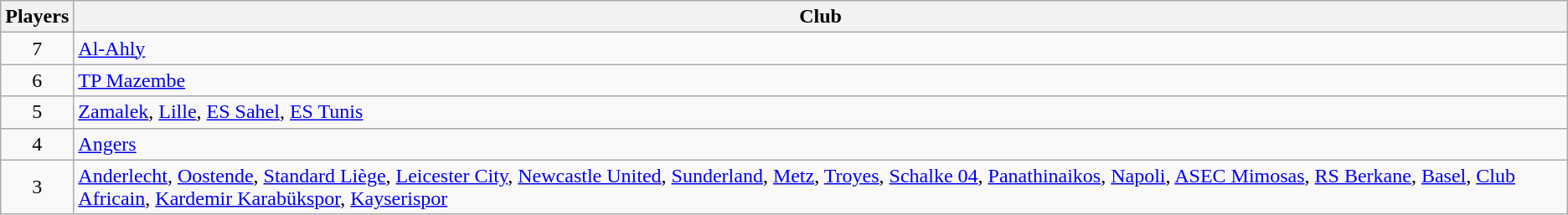<table class="wikitable">
<tr>
<th>Players</th>
<th>Club</th>
</tr>
<tr>
<td align="center">7</td>
<td> <a href='#'>Al-Ahly</a></td>
</tr>
<tr>
<td align="center">6</td>
<td> <a href='#'>TP Mazembe</a></td>
</tr>
<tr>
<td align="center">5</td>
<td> <a href='#'>Zamalek</a>,  <a href='#'>Lille</a>,  <a href='#'>ES Sahel</a>,  <a href='#'>ES Tunis</a></td>
</tr>
<tr>
<td align="center">4</td>
<td> <a href='#'>Angers</a></td>
</tr>
<tr>
<td align="center">3</td>
<td> <a href='#'>Anderlecht</a>,  <a href='#'>Oostende</a>,  <a href='#'>Standard Liège</a>,  <a href='#'>Leicester City</a>,  <a href='#'>Newcastle United</a>,  <a href='#'>Sunderland</a>,  <a href='#'>Metz</a>,  <a href='#'>Troyes</a>,  <a href='#'>Schalke 04</a>,  <a href='#'>Panathinaikos</a>,  <a href='#'>Napoli</a>,  <a href='#'>ASEC Mimosas</a>,  <a href='#'>RS Berkane</a>,  <a href='#'>Basel</a>,  <a href='#'>Club Africain</a>,  <a href='#'>Kardemir Karabükspor</a>,  <a href='#'>Kayserispor</a></td>
</tr>
</table>
